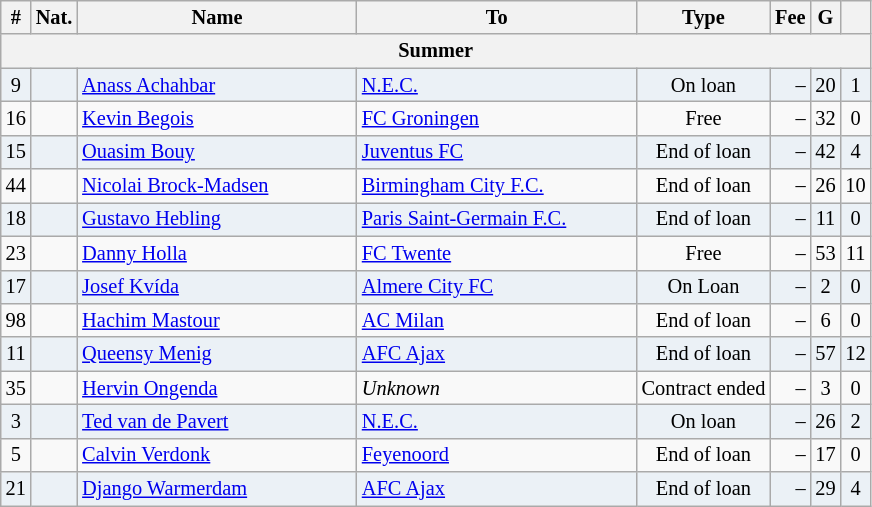<table class="wikitable sortable" style="font-size:85%;">
<tr>
<th>#</th>
<th>Nat.</th>
<th width="180">Name</th>
<th width="180">To</th>
<th>Type</th>
<th>Fee</th>
<th>G</th>
<th></th>
</tr>
<tr>
<th colspan=8>Summer</th>
</tr>
<tr bgcolor="#EBF1F6">
<td align=center>9</td>
<td align=center></td>
<td><a href='#'>Anass Achahbar</a></td>
<td> <a href='#'>N.E.C.</a></td>
<td align=center>On loan</td>
<td align=right>–</td>
<td align=center>20</td>
<td align=center>1</td>
</tr>
<tr>
<td align=center>16</td>
<td align=center></td>
<td><a href='#'>Kevin Begois</a></td>
<td> <a href='#'>FC Groningen</a></td>
<td align=center>Free</td>
<td align=right>–</td>
<td align=center>32</td>
<td align=center>0</td>
</tr>
<tr bgcolor="#EBF1F6">
<td align=center>15</td>
<td align=center></td>
<td><a href='#'>Ouasim Bouy</a></td>
<td> <a href='#'>Juventus FC</a></td>
<td align=center>End of loan</td>
<td align=right>–</td>
<td align=center>42</td>
<td align=center>4</td>
</tr>
<tr>
<td align=center>44</td>
<td align=center></td>
<td><a href='#'>Nicolai Brock-Madsen</a></td>
<td> <a href='#'>Birmingham City F.C.</a></td>
<td align=center>End of loan</td>
<td align=right>–</td>
<td align=center>26</td>
<td align=center>10</td>
</tr>
<tr bgcolor="#EBF1F6">
<td align=center>18</td>
<td align=center></td>
<td><a href='#'>Gustavo Hebling</a></td>
<td> <a href='#'>Paris Saint-Germain F.C.</a></td>
<td align=center>End of loan</td>
<td align=right>–</td>
<td align=center>11</td>
<td align=center>0</td>
</tr>
<tr>
<td align=center>23</td>
<td align=center></td>
<td><a href='#'>Danny Holla</a></td>
<td> <a href='#'>FC Twente</a></td>
<td align=center>Free</td>
<td align=right>–</td>
<td align=center>53</td>
<td align=center>11</td>
</tr>
<tr bgcolor="#EBF1F6">
<td align=center>17</td>
<td align=center></td>
<td><a href='#'>Josef Kvída</a></td>
<td> <a href='#'>Almere City FC</a></td>
<td align=center>On Loan</td>
<td align=right>–</td>
<td align=center>2</td>
<td align=center>0</td>
</tr>
<tr>
<td align=center>98</td>
<td align=center></td>
<td><a href='#'>Hachim Mastour</a></td>
<td> <a href='#'>AC Milan</a></td>
<td align=center>End of loan</td>
<td align=right>–</td>
<td align=center>6</td>
<td align=center>0</td>
</tr>
<tr bgcolor="#EBF1F6">
<td align=center>11</td>
<td align=center></td>
<td><a href='#'>Queensy Menig</a></td>
<td> <a href='#'>AFC Ajax</a></td>
<td align=center>End of loan</td>
<td align=right>–</td>
<td align=center>57</td>
<td align=center>12</td>
</tr>
<tr>
<td align=center>35</td>
<td align=center></td>
<td><a href='#'>Hervin Ongenda</a></td>
<td><em>Unknown</em></td>
<td align=center>Contract ended</td>
<td align=right>–</td>
<td align=center>3</td>
<td align=center>0</td>
</tr>
<tr bgcolor="#EBF1F6">
<td align=center>3</td>
<td align=center></td>
<td><a href='#'>Ted van de Pavert</a></td>
<td> <a href='#'>N.E.C.</a></td>
<td align=center>On loan</td>
<td align=right>–</td>
<td align=center>26</td>
<td align=center>2</td>
</tr>
<tr>
<td align=center>5</td>
<td align=center></td>
<td><a href='#'>Calvin Verdonk</a></td>
<td> <a href='#'>Feyenoord</a></td>
<td align=center>End of loan</td>
<td align=right>–</td>
<td align=center>17</td>
<td align=center>0</td>
</tr>
<tr bgcolor="#EBF1F6">
<td align=center>21</td>
<td align=center></td>
<td><a href='#'>Django Warmerdam</a></td>
<td> <a href='#'>AFC Ajax</a></td>
<td align=center>End of loan</td>
<td align=right>–</td>
<td align=center>29</td>
<td align=center>4</td>
</tr>
</table>
